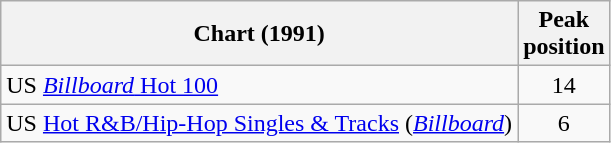<table class="wikitable">
<tr>
<th>Chart (1991)</th>
<th>Peak<br>position</th>
</tr>
<tr>
<td>US <a href='#'><em>Billboard</em> Hot 100</a></td>
<td align=center>14</td>
</tr>
<tr>
<td>US <a href='#'>Hot R&B/Hip-Hop Singles & Tracks</a> (<em><a href='#'>Billboard</a></em>)</td>
<td align=center>6</td>
</tr>
</table>
